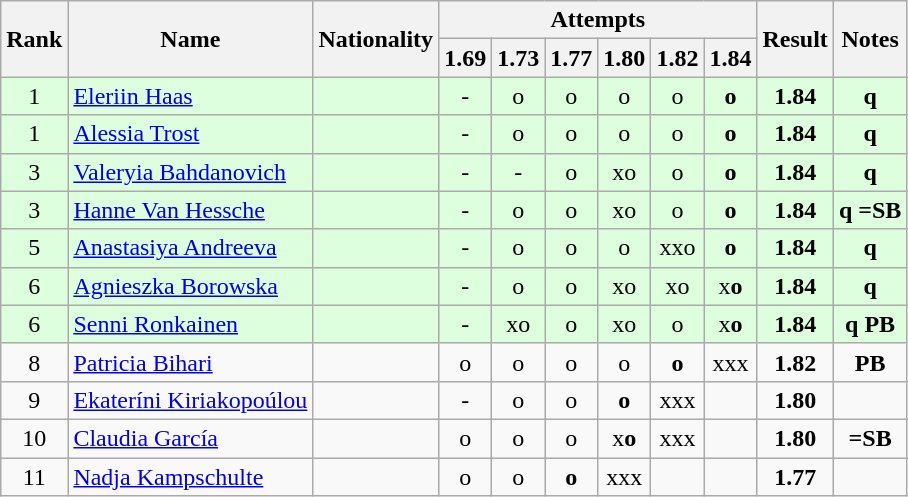<table class="wikitable sortable" style="text-align:center">
<tr>
<th rowspan=2>Rank</th>
<th rowspan=2>Name</th>
<th rowspan=2>Nationality</th>
<th colspan=6>Attempts</th>
<th rowspan=2>Result</th>
<th rowspan=2>Notes</th>
</tr>
<tr>
<th>1.69</th>
<th>1.73</th>
<th>1.77</th>
<th>1.80</th>
<th>1.82</th>
<th>1.84</th>
</tr>
<tr bgcolor=ddffdd>
<td>1</td>
<td align=left><a href='#'>Eleriin Haas</a></td>
<td align=left></td>
<td>-</td>
<td>o</td>
<td>o</td>
<td>o</td>
<td>o</td>
<td><strong>o</strong></td>
<td><strong>1.84</strong></td>
<td><strong>q</strong></td>
</tr>
<tr bgcolor=ddffdd>
<td>1</td>
<td align=left><a href='#'>Alessia Trost</a></td>
<td align=left></td>
<td>-</td>
<td>o</td>
<td>o</td>
<td>o</td>
<td>o</td>
<td><strong>o</strong></td>
<td><strong>1.84</strong></td>
<td><strong>q</strong></td>
</tr>
<tr bgcolor=ddffdd>
<td>3</td>
<td align=left><a href='#'>Valeryia Bahdanovich</a></td>
<td align=left></td>
<td>-</td>
<td>-</td>
<td>o</td>
<td>xo</td>
<td>o</td>
<td><strong>o</strong></td>
<td><strong>1.84</strong></td>
<td><strong>q</strong></td>
</tr>
<tr bgcolor=ddffdd>
<td>3</td>
<td align=left><a href='#'>Hanne Van Hessche</a></td>
<td align=left></td>
<td>-</td>
<td>o</td>
<td>o</td>
<td>xo</td>
<td>o</td>
<td><strong>o</strong></td>
<td><strong>1.84</strong></td>
<td><strong>q =SB</strong></td>
</tr>
<tr bgcolor=ddffdd>
<td>5</td>
<td align=left><a href='#'>Anastasiya Andreeva</a></td>
<td align=left></td>
<td>-</td>
<td>o</td>
<td>o</td>
<td>o</td>
<td>xxo</td>
<td><strong>o</strong></td>
<td><strong>1.84</strong></td>
<td><strong>q</strong></td>
</tr>
<tr bgcolor=ddffdd>
<td>6</td>
<td align=left><a href='#'>Agnieszka Borowska</a></td>
<td align=left></td>
<td>-</td>
<td>o</td>
<td>o</td>
<td>xo</td>
<td>xo</td>
<td>x<strong>o</strong></td>
<td><strong>1.84</strong></td>
<td><strong>q</strong></td>
</tr>
<tr bgcolor=ddffdd>
<td>6</td>
<td align=left><a href='#'>Senni Ronkainen</a></td>
<td align=left></td>
<td>-</td>
<td>xo</td>
<td>o</td>
<td>xo</td>
<td>o</td>
<td>x<strong>o</strong></td>
<td><strong>1.84</strong></td>
<td><strong>q PB</strong></td>
</tr>
<tr>
<td>8</td>
<td align=left><a href='#'>Patricia Bihari</a></td>
<td align=left></td>
<td>o</td>
<td>o</td>
<td>o</td>
<td>o</td>
<td><strong>o</strong></td>
<td>xxx</td>
<td><strong>1.82</strong></td>
<td><strong>PB</strong></td>
</tr>
<tr>
<td>9</td>
<td align=left><a href='#'>Ekateríni Kiriakopoúlou</a></td>
<td align=left></td>
<td>-</td>
<td>o</td>
<td>o</td>
<td><strong>o</strong></td>
<td>xxx</td>
<td></td>
<td><strong>1.80</strong></td>
<td></td>
</tr>
<tr>
<td>10</td>
<td align=left><a href='#'>Claudia García</a></td>
<td align=left></td>
<td>o</td>
<td>o</td>
<td>o</td>
<td>x<strong>o</strong></td>
<td>xxx</td>
<td></td>
<td><strong>1.80</strong></td>
<td><strong>=SB</strong></td>
</tr>
<tr>
<td>11</td>
<td align=left><a href='#'>Nadja Kampschulte</a></td>
<td align=left></td>
<td>o</td>
<td>o</td>
<td><strong>o</strong></td>
<td>xxx</td>
<td></td>
<td></td>
<td><strong>1.77</strong></td>
<td></td>
</tr>
</table>
